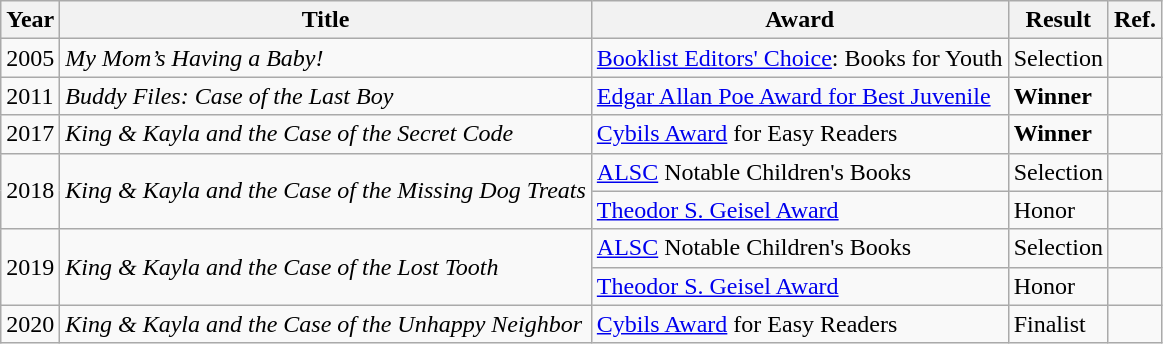<table class="wikitable sortable mw-collapsible">
<tr>
<th>Year</th>
<th>Title</th>
<th>Award</th>
<th>Result</th>
<th>Ref.</th>
</tr>
<tr>
<td>2005</td>
<td><em>My Mom’s Having a Baby!</em></td>
<td><a href='#'>Booklist Editors' Choice</a>: Books for Youth</td>
<td>Selection</td>
<td></td>
</tr>
<tr>
<td>2011</td>
<td><em>Buddy Files: Case of the Last Boy</em></td>
<td><a href='#'>Edgar Allan Poe Award for Best Juvenile</a></td>
<td><strong>Winner</strong></td>
<td></td>
</tr>
<tr>
<td>2017</td>
<td><em>King & Kayla and the Case of the Secret Code</em></td>
<td><a href='#'>Cybils Award</a> for Easy Readers</td>
<td><strong>Winner</strong></td>
<td></td>
</tr>
<tr>
<td rowspan="2">2018</td>
<td rowspan="2"><em>King & Kayla and the Case of the Missing Dog Treats</em></td>
<td><a href='#'>ALSC</a> Notable Children's Books</td>
<td>Selection</td>
<td></td>
</tr>
<tr>
<td><a href='#'>Theodor S. Geisel Award</a></td>
<td>Honor</td>
<td></td>
</tr>
<tr>
<td rowspan="2">2019</td>
<td rowspan="2"><em>King & Kayla and the Case of the Lost Tooth</em></td>
<td><a href='#'>ALSC</a> Notable Children's Books</td>
<td>Selection</td>
<td></td>
</tr>
<tr>
<td><a href='#'>Theodor S. Geisel Award</a></td>
<td>Honor</td>
<td></td>
</tr>
<tr>
<td>2020</td>
<td><em>King & Kayla and the Case of the Unhappy Neighbor</em></td>
<td><a href='#'>Cybils Award</a> for Easy Readers</td>
<td>Finalist</td>
<td></td>
</tr>
</table>
